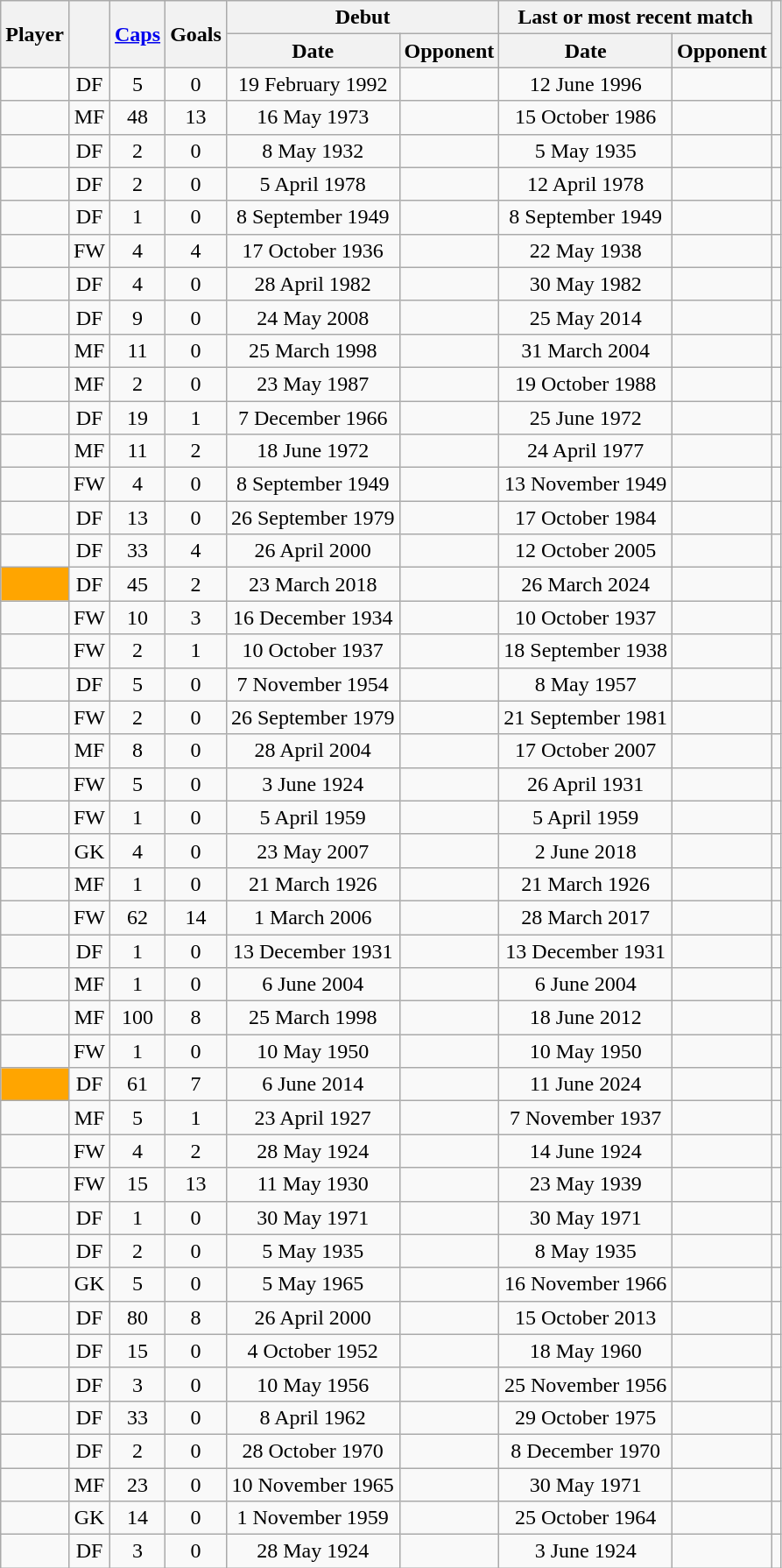<table class="wikitable sortable" style="text-align: center;">
<tr>
<th scope=col rowspan=2>Player</th>
<th scope=col rowspan=2></th>
<th scope=col rowspan=2><a href='#'>Caps</a></th>
<th scope=col rowspan=2>Goals</th>
<th scope=col colspan=2>Debut</th>
<th scope=col colspan=2>Last or most recent match</th>
<th scope=col rowspan=2 class=unsortable></th>
</tr>
<tr class=unsortable>
<th scope=col>Date</th>
<th scope=col>Opponent</th>
<th scope=col>Date</th>
<th scope=col>Opponent</th>
</tr>
<tr>
<td></td>
<td>DF</td>
<td>5</td>
<td>0</td>
<td>19 February 1992</td>
<td align=left></td>
<td>12 June 1996</td>
<td align=left></td>
<td></td>
</tr>
<tr>
<td></td>
<td>MF</td>
<td>48</td>
<td>13</td>
<td>16 May 1973</td>
<td align=left></td>
<td>15 October 1986</td>
<td align=left></td>
<td></td>
</tr>
<tr>
<td></td>
<td>DF</td>
<td>2</td>
<td>0</td>
<td>8 May 1932</td>
<td align=left></td>
<td>5 May 1935</td>
<td align=left></td>
<td></td>
</tr>
<tr>
<td></td>
<td>DF</td>
<td>2</td>
<td>0</td>
<td>5 April 1978</td>
<td align=left></td>
<td>12 April 1978</td>
<td align=left></td>
<td></td>
</tr>
<tr>
<td></td>
<td>DF</td>
<td>1</td>
<td>0</td>
<td>8 September 1949</td>
<td align=left></td>
<td>8 September 1949</td>
<td align=left></td>
<td></td>
</tr>
<tr>
<td></td>
<td>FW</td>
<td>4</td>
<td>4</td>
<td>17 October 1936</td>
<td align=left></td>
<td>22 May 1938</td>
<td align=left></td>
<td></td>
</tr>
<tr>
<td></td>
<td>DF</td>
<td>4</td>
<td>0</td>
<td>28 April 1982</td>
<td align=left></td>
<td>30 May 1982</td>
<td align=left></td>
<td></td>
</tr>
<tr>
<td></td>
<td>DF</td>
<td>9</td>
<td>0</td>
<td>24 May 2008</td>
<td align=left></td>
<td>25 May 2014</td>
<td align=left></td>
<td></td>
</tr>
<tr>
<td></td>
<td>MF</td>
<td>11</td>
<td>0</td>
<td>25 March 1998</td>
<td align=left></td>
<td>31 March 2004</td>
<td align=left></td>
<td></td>
</tr>
<tr>
<td></td>
<td>MF</td>
<td>2</td>
<td>0</td>
<td>23 May 1987</td>
<td align=left></td>
<td>19 October 1988</td>
<td align=left></td>
<td></td>
</tr>
<tr>
<td></td>
<td>DF</td>
<td>19</td>
<td>1</td>
<td>7 December 1966</td>
<td align=left></td>
<td>25 June 1972</td>
<td align=left></td>
<td></td>
</tr>
<tr>
<td></td>
<td>MF</td>
<td>11</td>
<td>2</td>
<td>18 June 1972</td>
<td align=left></td>
<td>24 April 1977</td>
<td align=left></td>
<td></td>
</tr>
<tr>
<td></td>
<td>FW</td>
<td>4</td>
<td>0</td>
<td>8 September 1949</td>
<td align=left></td>
<td>13 November 1949</td>
<td align=left></td>
<td></td>
</tr>
<tr>
<td></td>
<td>DF</td>
<td>13</td>
<td>0</td>
<td>26 September 1979</td>
<td align=left></td>
<td>17 October 1984</td>
<td align=left></td>
<td></td>
</tr>
<tr>
<td></td>
<td>DF</td>
<td>33</td>
<td>4</td>
<td>26 April 2000</td>
<td align=left></td>
<td>12 October 2005</td>
<td align=left></td>
<td></td>
</tr>
<tr>
<td bgcolor=orange></td>
<td>DF</td>
<td>45</td>
<td>2</td>
<td>23 March 2018</td>
<td align=left></td>
<td>26 March 2024</td>
<td align="left"></td>
<td></td>
</tr>
<tr>
<td></td>
<td>FW</td>
<td>10</td>
<td>3</td>
<td>16 December 1934</td>
<td align=left></td>
<td>10 October 1937</td>
<td align=left></td>
<td></td>
</tr>
<tr>
<td></td>
<td>FW</td>
<td>2</td>
<td>1</td>
<td>10 October 1937</td>
<td align=left></td>
<td>18 September 1938</td>
<td align=left></td>
<td></td>
</tr>
<tr>
<td></td>
<td>DF</td>
<td>5</td>
<td>0</td>
<td>7 November 1954</td>
<td align=left></td>
<td>8 May 1957</td>
<td align=left></td>
<td></td>
</tr>
<tr>
<td></td>
<td>FW</td>
<td>2</td>
<td>0</td>
<td>26 September 1979</td>
<td align=left></td>
<td>21 September 1981</td>
<td align=left></td>
<td></td>
</tr>
<tr>
<td></td>
<td>MF</td>
<td>8</td>
<td>0</td>
<td>28 April 2004</td>
<td align=left></td>
<td>17 October 2007</td>
<td align=left></td>
<td></td>
</tr>
<tr>
<td></td>
<td>FW</td>
<td>5</td>
<td>0</td>
<td>3 June 1924</td>
<td align=left></td>
<td>26 April 1931</td>
<td align=left></td>
<td></td>
</tr>
<tr>
<td></td>
<td>FW</td>
<td>1</td>
<td>0</td>
<td>5 April 1959</td>
<td align=left></td>
<td>5 April 1959</td>
<td align=left></td>
<td></td>
</tr>
<tr>
<td></td>
<td>GK</td>
<td>4</td>
<td>0</td>
<td>23 May 2007</td>
<td align=left></td>
<td>2 June 2018</td>
<td align=left></td>
<td></td>
</tr>
<tr>
<td></td>
<td>MF</td>
<td>1</td>
<td>0</td>
<td>21 March 1926</td>
<td align=left></td>
<td>21 March 1926</td>
<td align=left></td>
<td></td>
</tr>
<tr>
<td></td>
<td>FW</td>
<td>62</td>
<td>14</td>
<td>1 March 2006</td>
<td align=left></td>
<td>28 March 2017</td>
<td align=left></td>
<td></td>
</tr>
<tr>
<td></td>
<td>DF</td>
<td>1</td>
<td>0</td>
<td>13 December 1931</td>
<td align=left></td>
<td>13 December 1931</td>
<td align=left></td>
<td></td>
</tr>
<tr>
<td></td>
<td>MF</td>
<td>1</td>
<td>0</td>
<td>6 June 2004</td>
<td align=left></td>
<td>6 June 2004</td>
<td align=left></td>
<td></td>
</tr>
<tr>
<td></td>
<td>MF</td>
<td>100</td>
<td>8</td>
<td>25 March 1998</td>
<td align=left></td>
<td>18 June 2012</td>
<td align=left></td>
<td></td>
</tr>
<tr>
<td></td>
<td>FW</td>
<td>1</td>
<td>0</td>
<td>10 May 1950</td>
<td align=left></td>
<td>10 May 1950</td>
<td align=left></td>
<td></td>
</tr>
<tr>
<td bgcolor=orange></td>
<td>DF</td>
<td>61</td>
<td>7</td>
<td>6 June 2014</td>
<td align=left></td>
<td>11 June 2024</td>
<td align="left"></td>
<td></td>
</tr>
<tr>
<td></td>
<td>MF</td>
<td>5</td>
<td>1</td>
<td>23 April 1927</td>
<td align=left></td>
<td>7 November 1937</td>
<td align=left></td>
<td></td>
</tr>
<tr>
<td></td>
<td>FW</td>
<td>4</td>
<td>2</td>
<td>28 May 1924</td>
<td align=left></td>
<td>14 June 1924</td>
<td align=left></td>
<td></td>
</tr>
<tr>
<td></td>
<td>FW</td>
<td>15</td>
<td>13</td>
<td>11 May 1930</td>
<td align=left></td>
<td>23 May 1939</td>
<td align=left></td>
<td></td>
</tr>
<tr>
<td></td>
<td>DF</td>
<td>1</td>
<td>0</td>
<td>30 May 1971</td>
<td align=left></td>
<td>30 May 1971</td>
<td align=left></td>
<td></td>
</tr>
<tr>
<td></td>
<td>DF</td>
<td>2</td>
<td>0</td>
<td>5 May 1935</td>
<td align=left></td>
<td>8 May 1935</td>
<td align=left></td>
<td></td>
</tr>
<tr>
<td></td>
<td>GK</td>
<td>5</td>
<td>0</td>
<td>5 May 1965</td>
<td align=left></td>
<td>16 November 1966</td>
<td align=left></td>
<td></td>
</tr>
<tr>
<td></td>
<td>DF</td>
<td>80</td>
<td>8</td>
<td>26 April 2000</td>
<td align=left></td>
<td>15 October 2013</td>
<td align=left></td>
<td></td>
</tr>
<tr>
<td></td>
<td>DF</td>
<td>15</td>
<td>0</td>
<td>4 October 1952</td>
<td align=left></td>
<td>18 May 1960</td>
<td align=left></td>
<td></td>
</tr>
<tr>
<td></td>
<td>DF</td>
<td>3</td>
<td>0</td>
<td>10 May 1956</td>
<td align=left></td>
<td>25 November 1956</td>
<td align=left></td>
<td></td>
</tr>
<tr>
<td></td>
<td>DF</td>
<td>33</td>
<td>0</td>
<td>8 April 1962</td>
<td align=left></td>
<td>29 October 1975</td>
<td align=left></td>
<td></td>
</tr>
<tr>
<td></td>
<td>DF</td>
<td>2</td>
<td>0</td>
<td>28 October 1970</td>
<td align=left></td>
<td>8 December 1970</td>
<td align=left></td>
<td></td>
</tr>
<tr>
<td></td>
<td>MF</td>
<td>23</td>
<td>0</td>
<td>10 November 1965</td>
<td align=left></td>
<td>30 May 1971</td>
<td align=left></td>
<td></td>
</tr>
<tr>
<td></td>
<td>GK</td>
<td>14</td>
<td>0</td>
<td>1 November 1959</td>
<td align=left></td>
<td>25 October 1964</td>
<td align=left></td>
<td></td>
</tr>
<tr>
<td></td>
<td>DF</td>
<td>3</td>
<td>0</td>
<td>28 May 1924</td>
<td align=left></td>
<td>3 June 1924</td>
<td align=left></td>
<td></td>
</tr>
</table>
